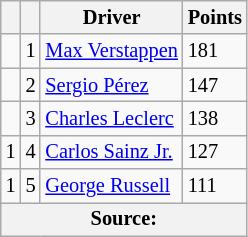<table class="wikitable" style="font-size: 85%;">
<tr>
<th scope="col"></th>
<th scope="col"></th>
<th scope="col">Driver</th>
<th scope="col">Points</th>
</tr>
<tr>
<td align="left"></td>
<td align="center">1</td>
<td> <a href='#'>Max Verstappen</a></td>
<td align="left">181</td>
</tr>
<tr>
<td align="left"></td>
<td align="center">2</td>
<td> <a href='#'>Sergio Pérez</a></td>
<td align="left">147</td>
</tr>
<tr>
<td align="left"></td>
<td align="center">3</td>
<td> <a href='#'>Charles Leclerc</a></td>
<td align="left">138</td>
</tr>
<tr>
<td align="left"> 1</td>
<td align="center">4</td>
<td> <a href='#'>Carlos Sainz Jr.</a></td>
<td align="left">127</td>
</tr>
<tr>
<td align="left"> 1</td>
<td align="center">5</td>
<td> <a href='#'>George Russell</a></td>
<td align="left">111</td>
</tr>
<tr>
<th colspan=4>Source:</th>
</tr>
</table>
